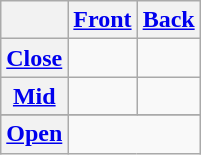<table class="wikitable">
<tr>
<th></th>
<th><a href='#'>Front</a></th>
<th><a href='#'>Back</a></th>
</tr>
<tr align=center>
<th><a href='#'>Close</a></th>
<td> </td>
<td> </td>
</tr>
<tr align=center>
<th><a href='#'>Mid</a></th>
<td> </td>
<td> </td>
</tr>
<tr>
</tr>
<tr align=center>
<th><a href='#'>Open</a></th>
<td colspan=2> </td>
</tr>
</table>
